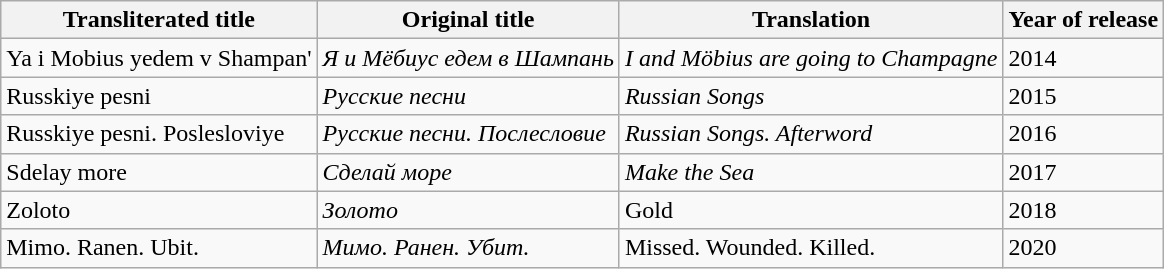<table class="wikitable">
<tr>
<th>Transliterated title</th>
<th>Original title</th>
<th>Translation</th>
<th>Year of release</th>
</tr>
<tr>
<td>Ya i Mobius yedem v Shampan'</td>
<td><em>Я и Мёбиус едем в Шампань</em></td>
<td><em>I and Möbius are going to Champagne</em></td>
<td>2014</td>
</tr>
<tr>
<td>Russkiye pesni</td>
<td><em>Русские песни</em></td>
<td><em>Russian Songs</em></td>
<td>2015</td>
</tr>
<tr>
<td>Russkiye pesni. Poslesloviye</td>
<td><em>Русские песни. Послесловие</em></td>
<td><em>Russian Songs. Afterword</em></td>
<td>2016</td>
</tr>
<tr>
<td>Sdelay more</td>
<td><em>Сделай море</em></td>
<td><em>Make the Sea</em></td>
<td>2017</td>
</tr>
<tr>
<td>Zoloto</td>
<td><em>Золото</em></td>
<td>Gold</td>
<td>2018</td>
</tr>
<tr>
<td>Mimo. Ranen. Ubit.</td>
<td><em>Мимо. Ранен. Убит.</em></td>
<td>Missed. Wounded. Killed.</td>
<td>2020</td>
</tr>
</table>
